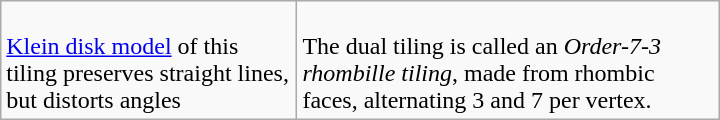<table class=wikitable width=480>
<tr valign=top>
<td><br><a href='#'>Klein disk model</a> of this tiling preserves straight lines, but distorts angles</td>
<td><br>The dual tiling is called an <em>Order-7-3 rhombille tiling</em>, made from rhombic faces, alternating 3 and 7 per vertex.</td>
</tr>
</table>
